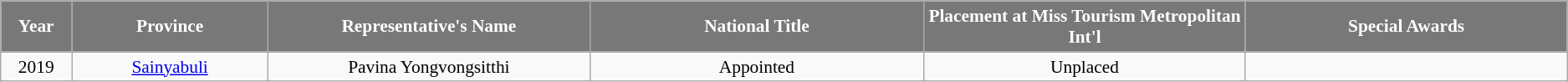<table class="wikitable " style="font-size: 89%; text-align:center">
<tr>
<th width="50" style="background-color:#787878;color:#FFFFFF;">Year</th>
<th width="150" style="background-color:#787878;color:#FFFFFF;">Province</th>
<th width="250" style="background-color:#787878;color:#FFFFFF;">Representative's Name</th>
<th width="260" style="background-color:#787878;color:#FFFFFF;">National Title</th>
<th width="250" style="background-color:#787878;color:#FFFFFF;">Placement at Miss Tourism Metropolitan Int'l</th>
<th width="250" style="background-color:#787878;color:#FFFFFF;">Special Awards</th>
</tr>
<tr>
<td>2019</td>
<td><a href='#'>Sainyabuli</a></td>
<td>Pavina Yongvongsitthi</td>
<td>Appointed</td>
<td>Unplaced</td>
<td></td>
</tr>
</table>
